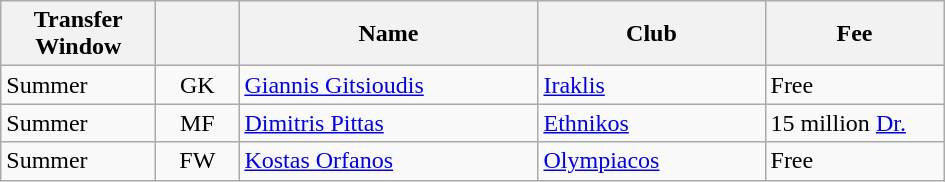<table class="wikitable plainrowheaders">
<tr>
<th scope="col" style="width:6em;">Transfer Window</th>
<th scope="col" style="width:3em;"></th>
<th scope="col" style="width:12em;">Name</th>
<th scope="col" style="width:9em;">Club</th>
<th scope="col" style="width:7em;">Fee</th>
</tr>
<tr>
<td>Summer</td>
<td align="center">GK</td>
<td> <a href='#'>Giannis Gitsioudis</a></td>
<td> <a href='#'>Iraklis</a></td>
<td>Free</td>
</tr>
<tr>
<td>Summer</td>
<td align="center">MF</td>
<td> <a href='#'>Dimitris Pittas</a></td>
<td> <a href='#'>Ethnikos</a></td>
<td>15 million <a href='#'>Dr.</a></td>
</tr>
<tr>
<td>Summer</td>
<td align="center">FW</td>
<td> <a href='#'>Kostas Orfanos</a></td>
<td> <a href='#'>Olympiacos</a></td>
<td>Free</td>
</tr>
</table>
